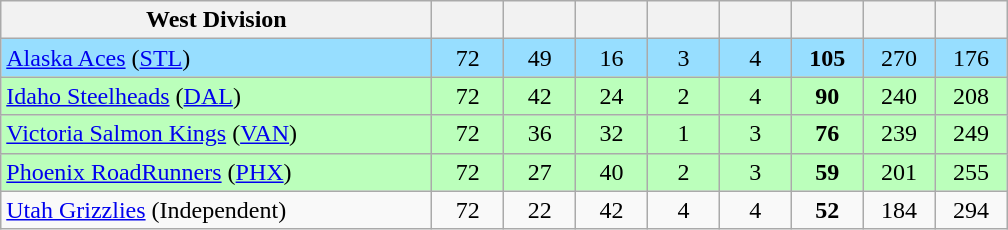<table class="wikitable sortable" style="text-align:center">
<tr>
<th style="width:30%;" class="unsortable">West Division</th>
<th style="width:5%;"></th>
<th style="width:5%;"></th>
<th style="width:5%;"></th>
<th style="width:5%;"></th>
<th style="width:5%;"></th>
<th style="width:5%;"></th>
<th style="width:5%;"></th>
<th style="width:5%;"></th>
</tr>
<tr bgcolor="#97DEFF">
<td align=left><a href='#'>Alaska Aces</a> (<a href='#'>STL</a>)</td>
<td>72</td>
<td>49</td>
<td>16</td>
<td>3</td>
<td>4</td>
<td><strong>105</strong></td>
<td>270</td>
<td>176</td>
</tr>
<tr bgcolor="#bbffbb">
<td align=left><a href='#'>Idaho Steelheads</a> (<a href='#'>DAL</a>)</td>
<td>72</td>
<td>42</td>
<td>24</td>
<td>2</td>
<td>4</td>
<td><strong>90</strong></td>
<td>240</td>
<td>208</td>
</tr>
<tr bgcolor="#bbffbb">
<td align=left><a href='#'>Victoria Salmon Kings</a> (<a href='#'>VAN</a>)</td>
<td>72</td>
<td>36</td>
<td>32</td>
<td>1</td>
<td>3</td>
<td><strong>76</strong></td>
<td>239</td>
<td>249</td>
</tr>
<tr bgcolor="#bbffbb">
<td align=left><a href='#'>Phoenix RoadRunners</a> (<a href='#'>PHX</a>)</td>
<td>72</td>
<td>27</td>
<td>40</td>
<td>2</td>
<td>3</td>
<td><strong>59</strong></td>
<td>201</td>
<td>255</td>
</tr>
<tr>
<td align=left><a href='#'>Utah Grizzlies</a> (Independent)</td>
<td>72</td>
<td>22</td>
<td>42</td>
<td>4</td>
<td>4</td>
<td><strong>52</strong></td>
<td>184</td>
<td>294</td>
</tr>
</table>
